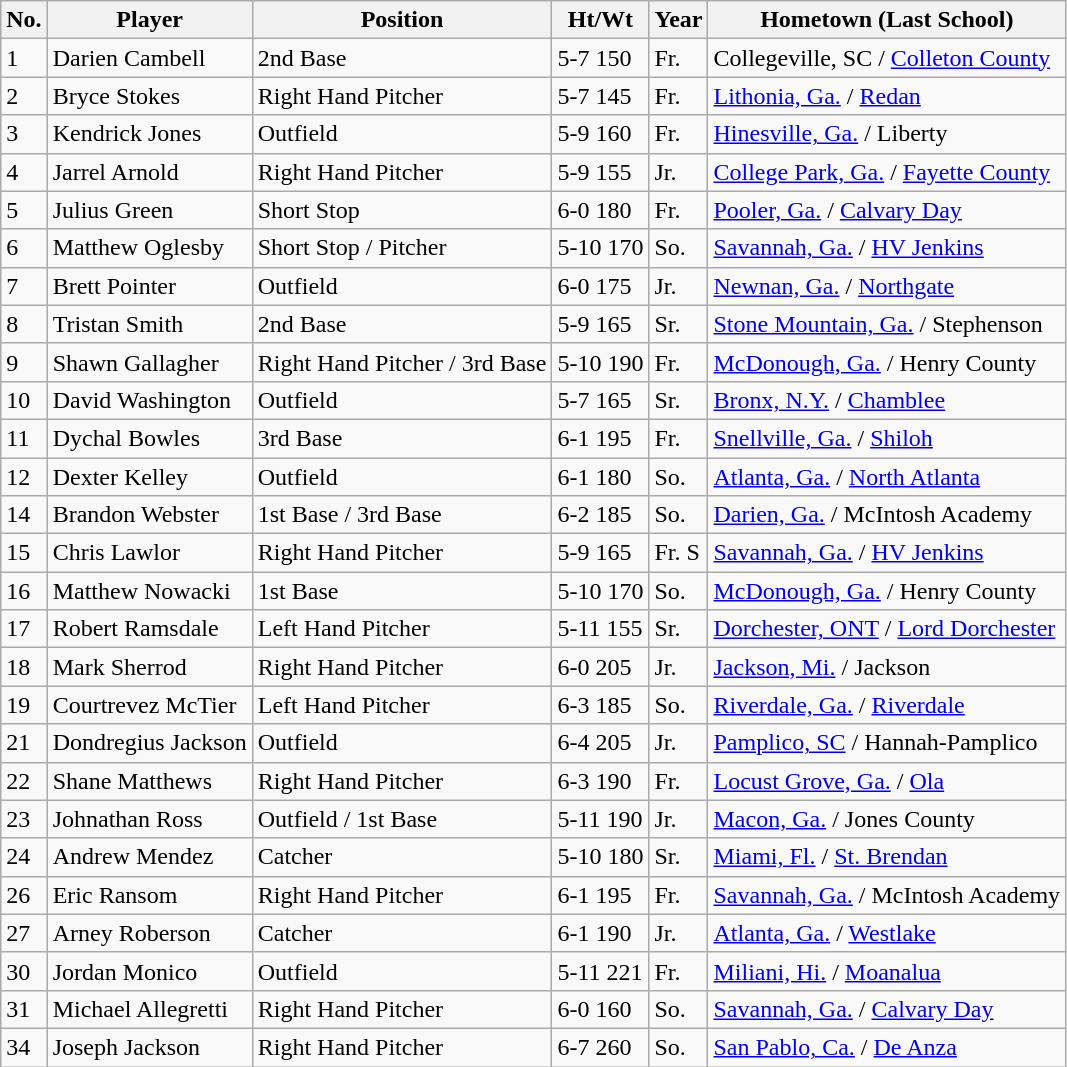<table class="wikitable">
<tr>
<th>No.</th>
<th>Player</th>
<th>Position</th>
<th>Ht/Wt</th>
<th>Year</th>
<th>Hometown (Last School)</th>
</tr>
<tr>
<td>1</td>
<td>Darien Cambell</td>
<td>2nd Base</td>
<td>5-7 150</td>
<td>Fr.</td>
<td>Collegeville, SC / <a href='#'>Colleton County</a></td>
</tr>
<tr>
<td>2</td>
<td>Bryce Stokes</td>
<td>Right Hand Pitcher</td>
<td>5-7 145</td>
<td>Fr.</td>
<td><a href='#'>Lithonia, Ga.</a> / <a href='#'>Redan</a></td>
</tr>
<tr>
<td>3</td>
<td>Kendrick Jones</td>
<td>Outfield</td>
<td>5-9 160</td>
<td>Fr.</td>
<td><a href='#'>Hinesville, Ga.</a> / Liberty</td>
</tr>
<tr>
<td>4</td>
<td>Jarrel Arnold</td>
<td>Right Hand Pitcher</td>
<td>5-9 155</td>
<td>Jr.</td>
<td><a href='#'>College Park, Ga.</a> / <a href='#'>Fayette County</a></td>
</tr>
<tr>
<td>5</td>
<td>Julius Green</td>
<td>Short Stop</td>
<td>6-0 180</td>
<td>Fr.</td>
<td><a href='#'>Pooler, Ga.</a> / <a href='#'>Calvary Day</a></td>
</tr>
<tr>
<td>6</td>
<td>Matthew Oglesby</td>
<td>Short Stop / Pitcher</td>
<td>5-10 170</td>
<td>So.</td>
<td><a href='#'>Savannah, Ga.</a> / <a href='#'>HV Jenkins</a></td>
</tr>
<tr>
<td>7</td>
<td>Brett Pointer</td>
<td>Outfield</td>
<td>6-0 175</td>
<td>Jr.</td>
<td><a href='#'>Newnan, Ga.</a> / <a href='#'>Northgate</a></td>
</tr>
<tr>
<td>8</td>
<td>Tristan Smith</td>
<td>2nd Base</td>
<td>5-9 165</td>
<td>Sr.</td>
<td><a href='#'>Stone Mountain, Ga.</a> / Stephenson</td>
</tr>
<tr>
<td>9</td>
<td>Shawn Gallagher</td>
<td>Right Hand Pitcher / 3rd Base</td>
<td>5-10 190</td>
<td>Fr.</td>
<td><a href='#'>McDonough, Ga.</a> / Henry County</td>
</tr>
<tr>
<td>10</td>
<td>David Washington</td>
<td>Outfield</td>
<td>5-7 165</td>
<td>Sr.</td>
<td><a href='#'>Bronx, N.Y.</a> / <a href='#'>Chamblee</a></td>
</tr>
<tr>
<td>11</td>
<td>Dychal Bowles</td>
<td>3rd Base</td>
<td>6-1 195</td>
<td>Fr.</td>
<td><a href='#'>Snellville, Ga.</a> / <a href='#'>Shiloh</a></td>
</tr>
<tr>
<td>12</td>
<td>Dexter Kelley</td>
<td>Outfield</td>
<td>6-1 180</td>
<td>So.</td>
<td><a href='#'>Atlanta, Ga.</a> / <a href='#'>North Atlanta</a></td>
</tr>
<tr>
<td>14</td>
<td>Brandon Webster</td>
<td>1st Base / 3rd Base</td>
<td>6-2 185</td>
<td>So.</td>
<td><a href='#'>Darien, Ga.</a> / McIntosh Academy</td>
</tr>
<tr>
<td>15</td>
<td>Chris Lawlor</td>
<td>Right Hand Pitcher</td>
<td>5-9 165</td>
<td>Fr.  S</td>
<td><a href='#'>Savannah, Ga.</a> / <a href='#'>HV Jenkins</a></td>
</tr>
<tr>
<td>16</td>
<td>Matthew Nowacki</td>
<td>1st Base</td>
<td>5-10 170</td>
<td>So.</td>
<td><a href='#'>McDonough, Ga.</a> / Henry County</td>
</tr>
<tr>
<td>17</td>
<td>Robert Ramsdale</td>
<td>Left Hand Pitcher</td>
<td>5-11 155</td>
<td>Sr.</td>
<td><a href='#'>Dorchester, ONT</a> / <a href='#'>Lord Dorchester</a></td>
</tr>
<tr>
<td>18</td>
<td>Mark Sherrod</td>
<td>Right Hand Pitcher</td>
<td>6-0 205</td>
<td>Jr.</td>
<td><a href='#'>Jackson, Mi.</a> / Jackson</td>
</tr>
<tr>
<td>19</td>
<td>Courtrevez McTier</td>
<td>Left Hand Pitcher</td>
<td>6-3 185</td>
<td>So.</td>
<td><a href='#'>Riverdale, Ga.</a> / <a href='#'>Riverdale</a></td>
</tr>
<tr>
<td>21</td>
<td>Dondregius Jackson</td>
<td>Outfield</td>
<td>6-4 205</td>
<td>Jr.</td>
<td><a href='#'>Pamplico, SC</a> / Hannah-Pamplico</td>
</tr>
<tr>
<td>22</td>
<td>Shane Matthews</td>
<td>Right Hand Pitcher</td>
<td>6-3 190</td>
<td>Fr.</td>
<td><a href='#'>Locust Grove, Ga.</a> / <a href='#'>Ola</a></td>
</tr>
<tr>
<td>23</td>
<td>Johnathan Ross</td>
<td>Outfield / 1st Base</td>
<td>5-11 190</td>
<td>Jr.</td>
<td><a href='#'>Macon, Ga.</a> / Jones County</td>
</tr>
<tr>
<td>24</td>
<td>Andrew Mendez</td>
<td>Catcher</td>
<td>5-10 180</td>
<td>Sr.</td>
<td><a href='#'>Miami, Fl.</a> / <a href='#'>St. Brendan</a></td>
</tr>
<tr>
<td>26</td>
<td>Eric Ransom</td>
<td>Right Hand Pitcher</td>
<td>6-1 195</td>
<td>Fr.</td>
<td><a href='#'>Savannah, Ga.</a> / McIntosh Academy</td>
</tr>
<tr>
<td>27</td>
<td>Arney Roberson</td>
<td>Catcher</td>
<td>6-1 190</td>
<td>Jr.</td>
<td><a href='#'>Atlanta, Ga.</a> / <a href='#'>Westlake</a></td>
</tr>
<tr>
<td>30</td>
<td>Jordan Monico</td>
<td>Outfield</td>
<td>5-11 221</td>
<td>Fr.</td>
<td><a href='#'>Miliani, Hi.</a> / <a href='#'>Moanalua</a></td>
</tr>
<tr>
<td>31</td>
<td>Michael Allegretti</td>
<td>Right Hand Pitcher</td>
<td>6-0 160</td>
<td>So.</td>
<td><a href='#'>Savannah, Ga.</a> / <a href='#'>Calvary Day</a></td>
</tr>
<tr>
<td>34</td>
<td>Joseph Jackson</td>
<td>Right Hand Pitcher</td>
<td>6-7 260</td>
<td>So.</td>
<td><a href='#'>San Pablo, Ca.</a> / <a href='#'>De Anza</a></td>
</tr>
</table>
